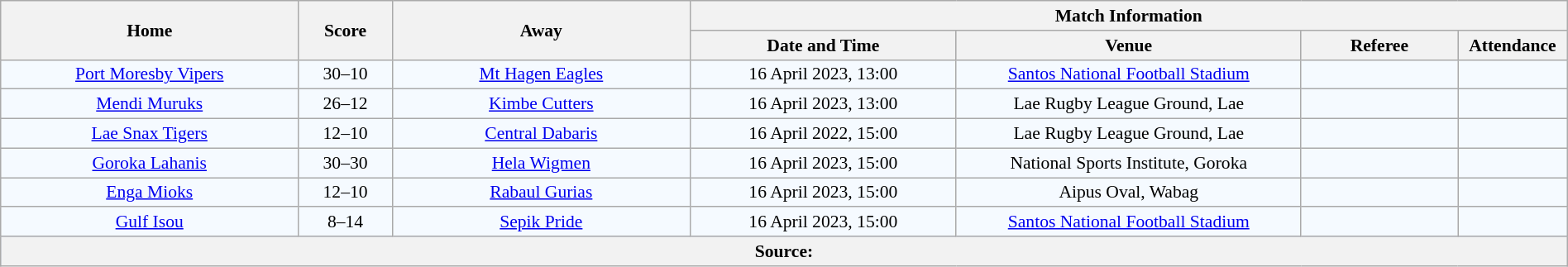<table class="wikitable" width="100%" style="border-collapse:collapse; font-size:90%; text-align:center;">
<tr>
<th rowspan="2" width="19%">Home</th>
<th rowspan="2" width="6%">Score</th>
<th rowspan="2" width="19%">Away</th>
<th colspan="4">Match Information</th>
</tr>
<tr bgcolor="#CCCCCC">
<th width="17%">Date and Time</th>
<th width="22%">Venue</th>
<th width="10%">Referee</th>
<th width="7%">Attendance</th>
</tr>
<tr bgcolor="#F5FAFF">
<td> <a href='#'>Port Moresby Vipers</a></td>
<td>30–10</td>
<td><a href='#'>Mt Hagen Eagles</a></td>
<td>16 April 2023, 13:00</td>
<td><a href='#'>Santos National Football Stadium</a></td>
<td></td>
<td></td>
</tr>
<tr bgcolor="#F5FAFF">
<td><a href='#'>Mendi Muruks</a></td>
<td>26–12</td>
<td> <a href='#'>Kimbe Cutters</a></td>
<td>16 April 2023, 13:00</td>
<td>Lae Rugby League Ground, Lae</td>
<td></td>
<td></td>
</tr>
<tr bgcolor="#F5FAFF">
<td> <a href='#'>Lae Snax Tigers</a></td>
<td>12–10</td>
<td><a href='#'>Central Dabaris</a></td>
<td>16 April 2022, 15:00</td>
<td>Lae Rugby League Ground, Lae</td>
<td></td>
<td></td>
</tr>
<tr bgcolor="#F5FAFF">
<td><a href='#'>Goroka Lahanis</a></td>
<td>30–30</td>
<td><a href='#'>Hela Wigmen</a></td>
<td>16 April 2023, 15:00</td>
<td>National Sports Institute, Goroka</td>
<td></td>
<td></td>
</tr>
<tr bgcolor="#F5FAFF">
<td><a href='#'>Enga Mioks</a></td>
<td>12–10</td>
<td><a href='#'>Rabaul Gurias</a></td>
<td>16 April 2023, 15:00</td>
<td>Aipus Oval, Wabag</td>
<td></td>
<td></td>
</tr>
<tr bgcolor="#F5FAFF">
<td><a href='#'>Gulf Isou</a></td>
<td>8–14</td>
<td><a href='#'>Sepik Pride</a></td>
<td>16 April 2023, 15:00</td>
<td><a href='#'>Santos National Football Stadium</a></td>
<td></td>
<td></td>
</tr>
<tr bgcolor="#C1D8FF">
<th colspan="7">Source:</th>
</tr>
</table>
